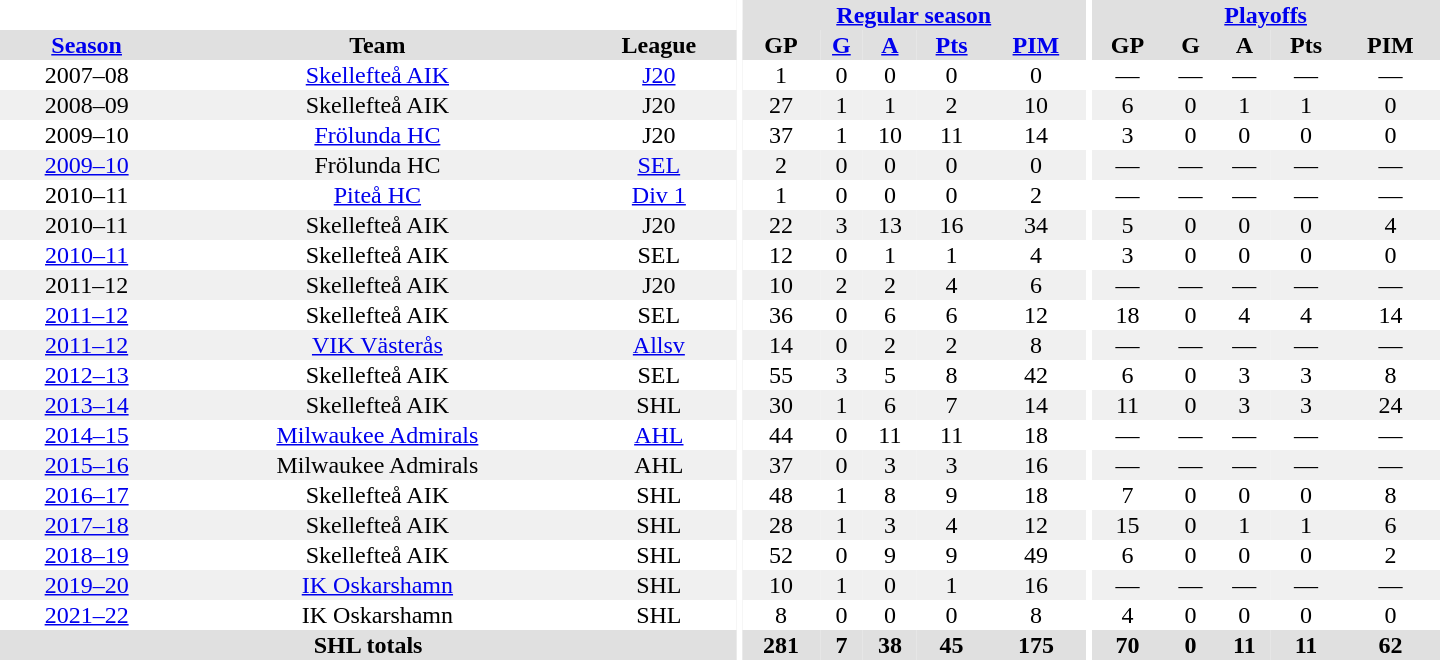<table border="0" cellpadding="1" cellspacing="0" style="text-align:center; width:60em">
<tr bgcolor="#e0e0e0">
<th colspan="3" bgcolor="#ffffff"></th>
<th rowspan="99" bgcolor="#ffffff"></th>
<th colspan="5"><a href='#'>Regular season</a></th>
<th rowspan="99" bgcolor="#ffffff"></th>
<th colspan="5"><a href='#'>Playoffs</a></th>
</tr>
<tr bgcolor="#e0e0e0">
<th><a href='#'>Season</a></th>
<th>Team</th>
<th>League</th>
<th>GP</th>
<th><a href='#'>G</a></th>
<th><a href='#'>A</a></th>
<th><a href='#'>Pts</a></th>
<th><a href='#'>PIM</a></th>
<th>GP</th>
<th>G</th>
<th>A</th>
<th>Pts</th>
<th>PIM</th>
</tr>
<tr>
<td>2007–08</td>
<td><a href='#'>Skellefteå AIK</a></td>
<td><a href='#'>J20</a></td>
<td>1</td>
<td>0</td>
<td>0</td>
<td>0</td>
<td>0</td>
<td>—</td>
<td>—</td>
<td>—</td>
<td>—</td>
<td>—</td>
</tr>
<tr bgcolor="#f0f0f0">
<td>2008–09</td>
<td>Skellefteå AIK</td>
<td>J20</td>
<td>27</td>
<td>1</td>
<td>1</td>
<td>2</td>
<td>10</td>
<td>6</td>
<td>0</td>
<td>1</td>
<td>1</td>
<td>0</td>
</tr>
<tr>
<td>2009–10</td>
<td><a href='#'>Frölunda HC</a></td>
<td>J20</td>
<td>37</td>
<td>1</td>
<td>10</td>
<td>11</td>
<td>14</td>
<td>3</td>
<td>0</td>
<td>0</td>
<td>0</td>
<td>0</td>
</tr>
<tr bgcolor="#f0f0f0">
<td><a href='#'>2009–10</a></td>
<td>Frölunda HC</td>
<td><a href='#'>SEL</a></td>
<td>2</td>
<td>0</td>
<td>0</td>
<td>0</td>
<td>0</td>
<td>—</td>
<td>—</td>
<td>—</td>
<td>—</td>
<td>—</td>
</tr>
<tr>
<td>2010–11</td>
<td><a href='#'>Piteå HC</a></td>
<td><a href='#'>Div 1</a></td>
<td>1</td>
<td>0</td>
<td>0</td>
<td>0</td>
<td>2</td>
<td>—</td>
<td>—</td>
<td>—</td>
<td>—</td>
<td>—</td>
</tr>
<tr bgcolor="#f0f0f0">
<td>2010–11</td>
<td>Skellefteå AIK</td>
<td>J20</td>
<td>22</td>
<td>3</td>
<td>13</td>
<td>16</td>
<td>34</td>
<td>5</td>
<td>0</td>
<td>0</td>
<td>0</td>
<td>4</td>
</tr>
<tr>
<td><a href='#'>2010–11</a></td>
<td>Skellefteå AIK</td>
<td>SEL</td>
<td>12</td>
<td>0</td>
<td>1</td>
<td>1</td>
<td>4</td>
<td>3</td>
<td>0</td>
<td>0</td>
<td>0</td>
<td>0</td>
</tr>
<tr bgcolor="#f0f0f0">
<td>2011–12</td>
<td>Skellefteå AIK</td>
<td>J20</td>
<td>10</td>
<td>2</td>
<td>2</td>
<td>4</td>
<td>6</td>
<td>—</td>
<td>—</td>
<td>—</td>
<td>—</td>
<td>—</td>
</tr>
<tr>
<td><a href='#'>2011–12</a></td>
<td>Skellefteå AIK</td>
<td>SEL</td>
<td>36</td>
<td>0</td>
<td>6</td>
<td>6</td>
<td>12</td>
<td>18</td>
<td>0</td>
<td>4</td>
<td>4</td>
<td>14</td>
</tr>
<tr bgcolor="#f0f0f0">
<td><a href='#'>2011–12</a></td>
<td><a href='#'>VIK Västerås</a></td>
<td><a href='#'>Allsv</a></td>
<td>14</td>
<td>0</td>
<td>2</td>
<td>2</td>
<td>8</td>
<td>—</td>
<td>—</td>
<td>—</td>
<td>—</td>
<td>—</td>
</tr>
<tr>
<td><a href='#'>2012–13</a></td>
<td>Skellefteå AIK</td>
<td>SEL</td>
<td>55</td>
<td>3</td>
<td>5</td>
<td>8</td>
<td>42</td>
<td>6</td>
<td>0</td>
<td>3</td>
<td>3</td>
<td>8</td>
</tr>
<tr bgcolor="#f0f0f0">
<td><a href='#'>2013–14</a></td>
<td>Skellefteå AIK</td>
<td>SHL</td>
<td>30</td>
<td>1</td>
<td>6</td>
<td>7</td>
<td>14</td>
<td>11</td>
<td>0</td>
<td>3</td>
<td>3</td>
<td>24</td>
</tr>
<tr>
<td><a href='#'>2014–15</a></td>
<td><a href='#'>Milwaukee Admirals</a></td>
<td><a href='#'>AHL</a></td>
<td>44</td>
<td>0</td>
<td>11</td>
<td>11</td>
<td>18</td>
<td>—</td>
<td>—</td>
<td>—</td>
<td>—</td>
<td>—</td>
</tr>
<tr bgcolor="#f0f0f0">
<td><a href='#'>2015–16</a></td>
<td>Milwaukee Admirals</td>
<td>AHL</td>
<td>37</td>
<td>0</td>
<td>3</td>
<td>3</td>
<td>16</td>
<td>—</td>
<td>—</td>
<td>—</td>
<td>—</td>
<td>—</td>
</tr>
<tr>
<td><a href='#'>2016–17</a></td>
<td>Skellefteå AIK</td>
<td>SHL</td>
<td>48</td>
<td>1</td>
<td>8</td>
<td>9</td>
<td>18</td>
<td>7</td>
<td>0</td>
<td>0</td>
<td>0</td>
<td>8</td>
</tr>
<tr bgcolor="#f0f0f0">
<td><a href='#'>2017–18</a></td>
<td>Skellefteå AIK</td>
<td>SHL</td>
<td>28</td>
<td>1</td>
<td>3</td>
<td>4</td>
<td>12</td>
<td>15</td>
<td>0</td>
<td>1</td>
<td>1</td>
<td>6</td>
</tr>
<tr>
<td><a href='#'>2018–19</a></td>
<td>Skellefteå AIK</td>
<td>SHL</td>
<td>52</td>
<td>0</td>
<td>9</td>
<td>9</td>
<td>49</td>
<td>6</td>
<td>0</td>
<td>0</td>
<td>0</td>
<td>2</td>
</tr>
<tr bgcolor="#f0f0f0">
<td><a href='#'>2019–20</a></td>
<td><a href='#'>IK Oskarshamn</a></td>
<td>SHL</td>
<td>10</td>
<td>1</td>
<td>0</td>
<td>1</td>
<td>16</td>
<td>—</td>
<td>—</td>
<td>—</td>
<td>—</td>
<td>—</td>
</tr>
<tr>
<td><a href='#'>2021–22</a></td>
<td>IK Oskarshamn</td>
<td>SHL</td>
<td>8</td>
<td>0</td>
<td>0</td>
<td>0</td>
<td>8</td>
<td>4</td>
<td>0</td>
<td>0</td>
<td>0</td>
<td>0</td>
</tr>
<tr bgcolor="#e0e0e0">
<th colspan="3">SHL totals</th>
<th>281</th>
<th>7</th>
<th>38</th>
<th>45</th>
<th>175</th>
<th>70</th>
<th>0</th>
<th>11</th>
<th>11</th>
<th>62</th>
</tr>
</table>
